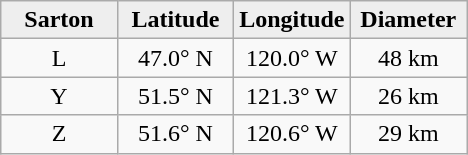<table class="wikitable">
<tr>
<th width="25%" style="background:#eeeeee;">Sarton</th>
<th width="25%" style="background:#eeeeee;">Latitude</th>
<th width="25%" style="background:#eeeeee;">Longitude</th>
<th width="25%" style="background:#eeeeee;">Diameter</th>
</tr>
<tr>
<td align="center">L</td>
<td align="center">47.0° N</td>
<td align="center">120.0° W</td>
<td align="center">48 km</td>
</tr>
<tr>
<td align="center">Y</td>
<td align="center">51.5° N</td>
<td align="center">121.3° W</td>
<td align="center">26 km</td>
</tr>
<tr>
<td align="center">Z</td>
<td align="center">51.6° N</td>
<td align="center">120.6° W</td>
<td align="center">29 km</td>
</tr>
</table>
